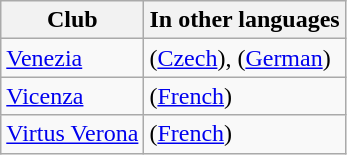<table class="wikitable sortable">
<tr>
<th>Club</th>
<th>In other languages</th>
</tr>
<tr>
<td> <a href='#'>Venezia</a></td>
<td> (<a href='#'>Czech</a>),  (<a href='#'>German</a>)</td>
</tr>
<tr>
<td> <a href='#'>Vicenza</a></td>
<td> (<a href='#'>French</a>)</td>
</tr>
<tr>
<td> <a href='#'>Virtus Verona</a></td>
<td> (<a href='#'>French</a>)</td>
</tr>
</table>
